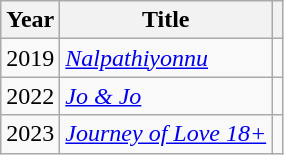<table class="wikitable sortable">
<tr>
<th>Year</th>
<th>Title</th>
<th class="unsortable"></th>
</tr>
<tr>
<td>2019</td>
<td><em><a href='#'>Nalpathiyonnu</a></em></td>
<td></td>
</tr>
<tr>
<td>2022</td>
<td><em><a href='#'>Jo & Jo</a></em></td>
<td></td>
</tr>
<tr>
<td>2023</td>
<td><em><a href='#'>Journey of Love 18+</a></em></td>
<td></td>
</tr>
</table>
